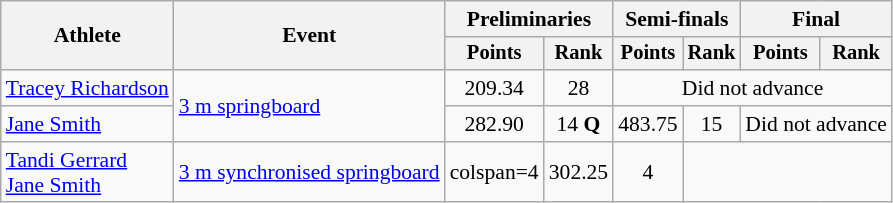<table class=wikitable style="font-size:90%">
<tr>
<th rowspan="2">Athlete</th>
<th rowspan="2">Event</th>
<th colspan="2">Preliminaries</th>
<th colspan="2">Semi-finals</th>
<th colspan="2">Final</th>
</tr>
<tr style="font-size:95%">
<th>Points</th>
<th>Rank</th>
<th>Points</th>
<th>Rank</th>
<th>Points</th>
<th>Rank</th>
</tr>
<tr align=center>
<td align=left><a href='#'>Tracey Richardson</a></td>
<td align=left rowspan=2><a href='#'>3 m springboard</a></td>
<td>209.34</td>
<td>28</td>
<td colspan=4>Did not advance</td>
</tr>
<tr align=center>
<td align=left><a href='#'>Jane Smith</a></td>
<td>282.90</td>
<td>14 <strong>Q</strong></td>
<td>483.75</td>
<td>15</td>
<td colspan=2>Did not advance</td>
</tr>
<tr align=center>
<td align=left><a href='#'>Tandi Gerrard</a><br><a href='#'>Jane Smith</a></td>
<td align=left><a href='#'>3 m synchronised springboard</a></td>
<td>colspan=4 </td>
<td>302.25</td>
<td>4</td>
</tr>
</table>
